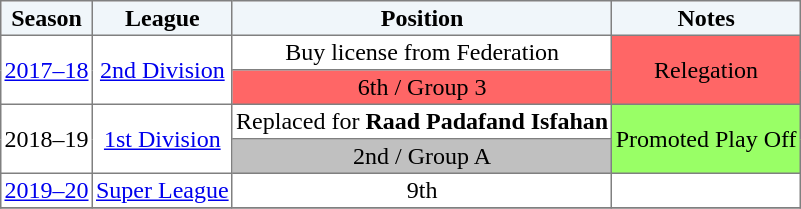<table border="1" cellpadding="2" style="border-collapse:collapse; text-align:center; font-size:normal;">
<tr style="background:#f0f6fa;">
<th>Season</th>
<th>League</th>
<th>Position</th>
<th>Notes</th>
</tr>
<tr>
<td rowspan=2><a href='#'>2017–18</a></td>
<td rowspan=2><a href='#'>2nd Division</a></td>
<td>Buy license from Federation</td>
<td rowspan=2 bgcolor=FF6666>Relegation</td>
</tr>
<tr>
<td bgcolor=FF6666>6th / Group 3</td>
</tr>
<tr>
<td rowspan=2>2018–19</td>
<td rowspan=2><a href='#'>1st Division</a></td>
<td>Replaced for <strong>Raad Padafand Isfahan</strong></td>
<td rowspan=2 bgcolor=99FF66>Promoted Play Off</td>
</tr>
<tr>
<td bgcolor=silver>2nd / Group A</td>
</tr>
<tr>
<td><a href='#'>2019–20</a></td>
<td><a href='#'>Super League</a></td>
<td>9th</td>
<td></td>
</tr>
<tr>
</tr>
</table>
